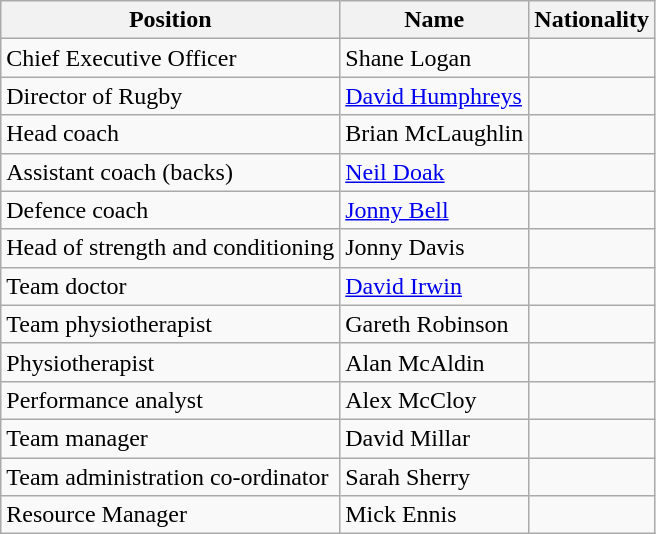<table class="wikitable">
<tr>
<th>Position</th>
<th>Name</th>
<th>Nationality</th>
</tr>
<tr>
<td>Chief Executive Officer</td>
<td>Shane Logan</td>
<td></td>
</tr>
<tr>
<td>Director of Rugby</td>
<td><a href='#'>David Humphreys</a></td>
<td></td>
</tr>
<tr>
<td>Head coach</td>
<td>Brian McLaughlin</td>
<td></td>
</tr>
<tr>
<td>Assistant coach (backs)</td>
<td><a href='#'>Neil Doak</a></td>
<td></td>
</tr>
<tr>
<td>Defence coach</td>
<td><a href='#'>Jonny Bell</a></td>
<td></td>
</tr>
<tr>
<td>Head of strength and conditioning</td>
<td>Jonny Davis</td>
<td></td>
</tr>
<tr>
<td>Team doctor</td>
<td><a href='#'>David Irwin</a></td>
<td></td>
</tr>
<tr>
<td>Team physiotherapist</td>
<td>Gareth Robinson</td>
<td></td>
</tr>
<tr>
<td>Physiotherapist</td>
<td>Alan McAldin</td>
<td></td>
</tr>
<tr>
<td>Performance analyst</td>
<td>Alex McCloy</td>
<td></td>
</tr>
<tr>
<td>Team manager</td>
<td>David Millar</td>
<td></td>
</tr>
<tr>
<td>Team administration co-ordinator</td>
<td>Sarah Sherry</td>
<td></td>
</tr>
<tr>
<td>Resource Manager</td>
<td>Mick Ennis</td>
<td></td>
</tr>
</table>
